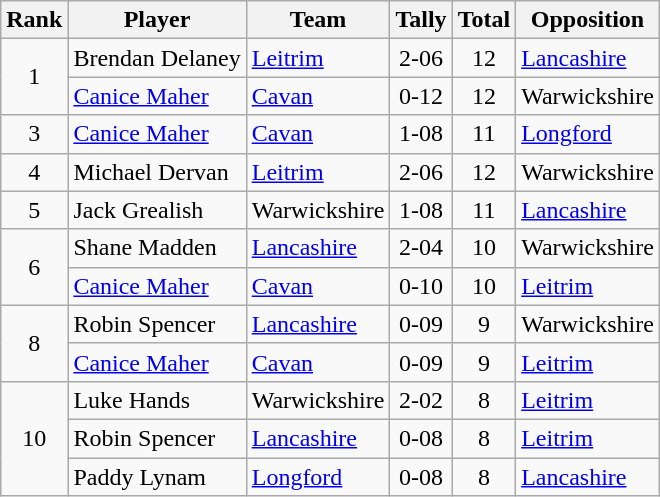<table class="wikitable">
<tr>
<th>Rank</th>
<th>Player</th>
<th>Team</th>
<th>Tally</th>
<th>Total</th>
<th>Opposition</th>
</tr>
<tr>
<td rowspan=2 align=center>1</td>
<td>Brendan Delaney</td>
<td><a href='#'>Leitrim</a></td>
<td align=center>2-06</td>
<td align=center>12</td>
<td><a href='#'>Lancashire</a></td>
</tr>
<tr>
<td><a href='#'>Canice Maher</a></td>
<td><a href='#'>Cavan</a></td>
<td align=center>0-12</td>
<td align=center>12</td>
<td>Warwickshire</td>
</tr>
<tr>
<td rowspan=1 align=center>3</td>
<td><a href='#'>Canice Maher</a></td>
<td><a href='#'>Cavan</a></td>
<td align=center>1-08</td>
<td align=center>11</td>
<td><a href='#'>Longford</a></td>
</tr>
<tr>
<td rowspan=1 align=center>4</td>
<td>Michael Dervan</td>
<td><a href='#'>Leitrim</a></td>
<td align=center>2-06</td>
<td align=center>12</td>
<td>Warwickshire</td>
</tr>
<tr>
<td rowspan=1 align=center>5</td>
<td>Jack Grealish</td>
<td>Warwickshire</td>
<td align=center>1-08</td>
<td align=center>11</td>
<td><a href='#'>Lancashire</a></td>
</tr>
<tr>
<td rowspan=2 align=center>6</td>
<td>Shane Madden</td>
<td><a href='#'>Lancashire</a></td>
<td align=center>2-04</td>
<td align=center>10</td>
<td>Warwickshire</td>
</tr>
<tr>
<td><a href='#'>Canice Maher</a></td>
<td><a href='#'>Cavan</a></td>
<td align=center>0-10</td>
<td align=center>10</td>
<td><a href='#'>Leitrim</a></td>
</tr>
<tr>
<td rowspan=2 align=center>8</td>
<td>Robin Spencer</td>
<td><a href='#'>Lancashire</a></td>
<td align=center>0-09</td>
<td align=center>9</td>
<td>Warwickshire</td>
</tr>
<tr>
<td><a href='#'>Canice Maher</a></td>
<td><a href='#'>Cavan</a></td>
<td align=center>0-09</td>
<td align=center>9</td>
<td><a href='#'>Leitrim</a></td>
</tr>
<tr>
<td rowspan=3 align=center>10</td>
<td>Luke Hands</td>
<td>Warwickshire</td>
<td align=center>2-02</td>
<td align=center>8</td>
<td><a href='#'>Leitrim</a></td>
</tr>
<tr>
<td>Robin Spencer</td>
<td><a href='#'>Lancashire</a></td>
<td align=center>0-08</td>
<td align=center>8</td>
<td><a href='#'>Leitrim</a></td>
</tr>
<tr>
<td>Paddy Lynam</td>
<td><a href='#'>Longford</a></td>
<td align=center>0-08</td>
<td align=center>8</td>
<td><a href='#'>Lancashire</a></td>
</tr>
</table>
